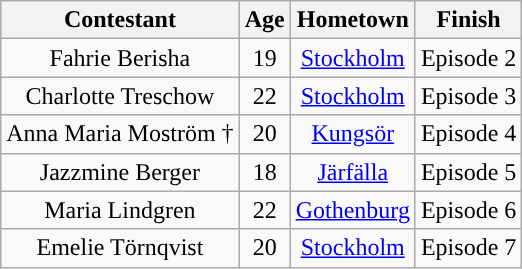<table class="wikitable" style="text-align:center;">
<tr>
<th colspan="1">Contestant</th>
<th colspan="1">Age</th>
<th colspan="1">Hometown</th>
<th>Finish</th>
</tr>
<tr>
<td>Fahrie Berisha</td>
<td>19</td>
<td><a href='#'>Stockholm</a></td>
<td>Episode 2</td>
</tr>
<tr>
<td>Charlotte Treschow</td>
<td>22</td>
<td><a href='#'>Stockholm</a></td>
<td>Episode 3</td>
</tr>
<tr>
<td>Anna Maria Moström †</td>
<td>20</td>
<td><a href='#'>Kungsör</a></td>
<td>Episode 4</td>
</tr>
<tr>
<td>Jazzmine Berger</td>
<td>18</td>
<td><a href='#'>Järfälla</a></td>
<td>Episode 5</td>
</tr>
<tr>
<td>Maria Lindgren</td>
<td>22</td>
<td><a href='#'>Gothenburg</a></td>
<td>Episode 6</td>
</tr>
<tr>
<td>Emelie Törnqvist</td>
<td>20</td>
<td><a href='#'>Stockholm</a></td>
<td>Episode 7</td>
</tr>
</table>
